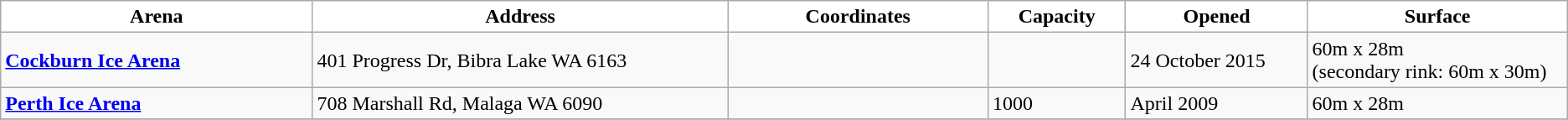<table class="wikitable">
<tr>
<th style="background:white; width:12%">Arena</th>
<th style="background:white; width:16%">Address</th>
<th style="background:white; width:10%">Coordinates</th>
<th style="background:white; width:5%">Capacity</th>
<th style="background:white; width:7%">Opened</th>
<th style="background:white; width:10%">Surface</th>
</tr>
<tr>
<td><strong><a href='#'>Cockburn Ice Arena</a></strong></td>
<td>401 Progress Dr, Bibra Lake WA 6163</td>
<td></td>
<td></td>
<td>24 October 2015</td>
<td>60m x 28m <br> (secondary rink: 60m x 30m)</td>
</tr>
<tr>
<td><strong><a href='#'>Perth Ice Arena</a></strong></td>
<td>708 Marshall Rd, Malaga WA 6090</td>
<td></td>
<td>1000</td>
<td>April 2009</td>
<td>60m x 28m</td>
</tr>
<tr>
</tr>
</table>
